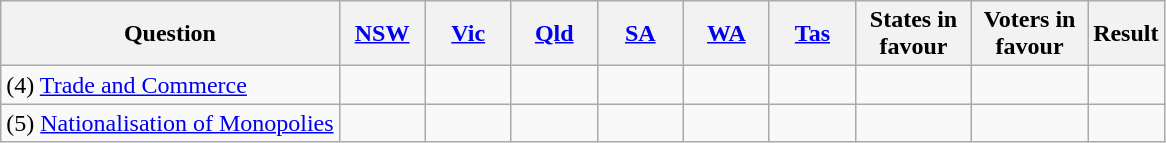<table class="wikitable">
<tr ---->
<th>Question</th>
<th style="width:50px" align="center"><a href='#'>NSW</a></th>
<th style="width:50px" align="center"><a href='#'>Vic</a></th>
<th style="width:50px" align="center"><a href='#'>Qld</a></th>
<th style="width:50px" align="center"><a href='#'>SA</a></th>
<th style="width:50px" align="center"><a href='#'>WA</a></th>
<th style="width:50px" align="center"><a href='#'>Tas</a></th>
<th style="width:70px" align="center">States in favour</th>
<th style="width:70px" align="center">Voters in favour</th>
<th>Result</th>
</tr>
<tr ---->
<td>(4) <a href='#'>Trade and Commerce</a></td>
<td></td>
<td></td>
<td></td>
<td></td>
<td></td>
<td></td>
<td></td>
<td></td>
<td></td>
</tr>
<tr ---->
<td>(5) <a href='#'>Nationalisation of Monopolies</a></td>
<td></td>
<td></td>
<td></td>
<td></td>
<td></td>
<td></td>
<td></td>
<td></td>
<td></td>
</tr>
</table>
